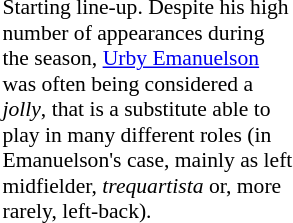<table class="toccolours" style="float: right; width: 200px; margin-left: 1em; margin-bottom: 0.5em;">
<tr>
<td><div><br>










 

 

 

 

 

 
</div></td>
</tr>
<tr>
<td style="font-size:90%">Starting line-up. Despite his high number of appearances during the season, <a href='#'>Urby Emanuelson</a> was often being considered a <em>jolly</em>, that is a substitute able to play in many different roles (in Emanuelson's case, mainly as left midfielder, <em>trequartista</em> or, more rarely, left-back).</td>
</tr>
</table>
